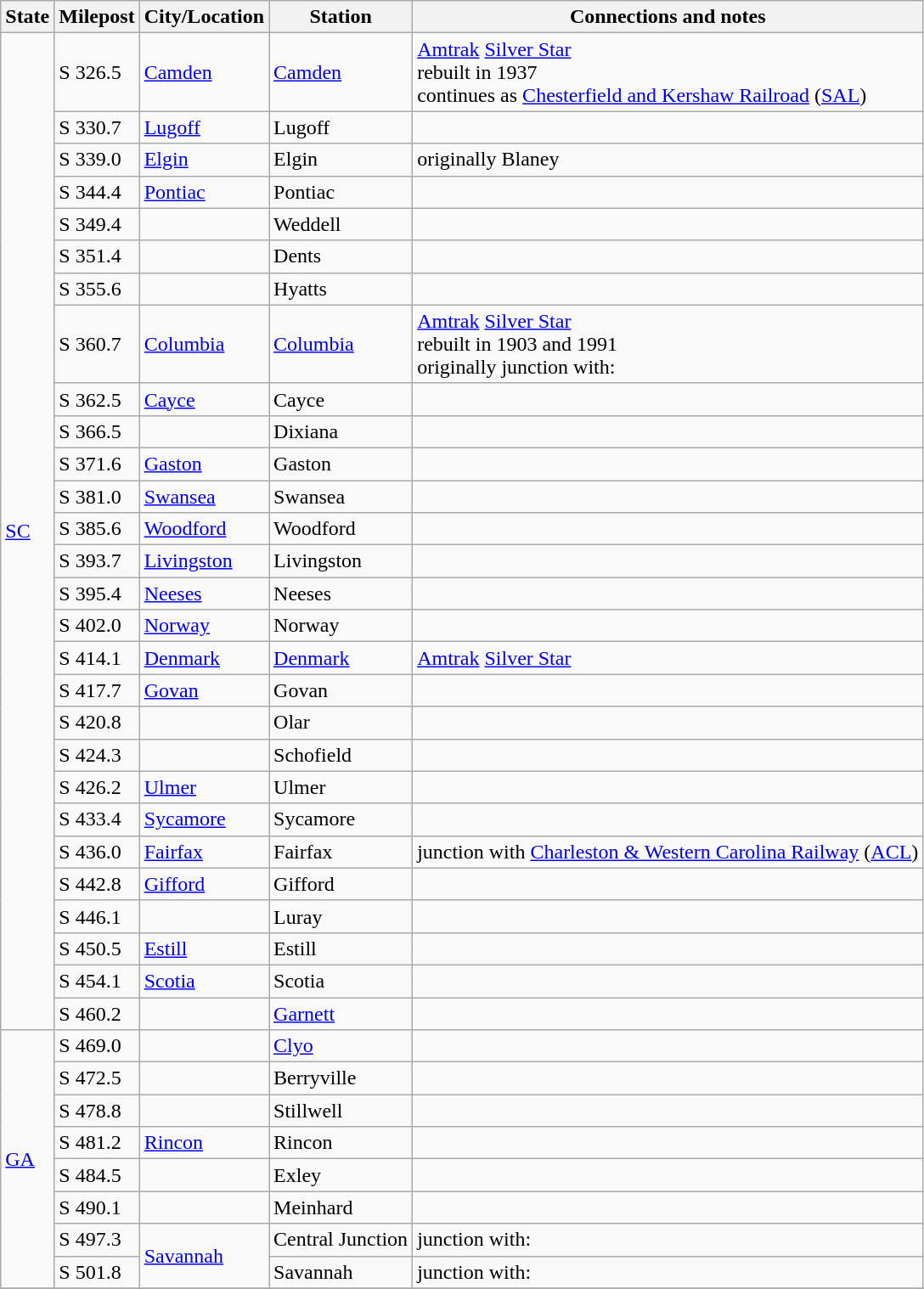<table class="wikitable">
<tr>
<th>State</th>
<th>Milepost</th>
<th>City/Location</th>
<th>Station</th>
<th>Connections and notes</th>
</tr>
<tr>
<td ! rowspan="28"><a href='#'>SC</a></td>
<td>S 326.5</td>
<td><a href='#'>Camden</a></td>
<td><a href='#'>Camden</a></td>
<td><a href='#'>Amtrak</a> <a href='#'>Silver Star</a><br>rebuilt in 1937<br>continues as <a href='#'>Chesterfield and Kershaw Railroad</a> (<a href='#'>SAL</a>)</td>
</tr>
<tr>
<td>S 330.7</td>
<td><a href='#'>Lugoff</a></td>
<td>Lugoff</td>
<td></td>
</tr>
<tr>
<td>S 339.0</td>
<td><a href='#'>Elgin</a></td>
<td>Elgin</td>
<td>originally Blaney</td>
</tr>
<tr>
<td>S 344.4</td>
<td><a href='#'>Pontiac</a></td>
<td>Pontiac</td>
<td></td>
</tr>
<tr>
<td>S 349.4</td>
<td></td>
<td>Weddell</td>
<td></td>
</tr>
<tr>
<td>S 351.4</td>
<td></td>
<td>Dents</td>
<td></td>
</tr>
<tr>
<td>S 355.6</td>
<td></td>
<td>Hyatts</td>
<td></td>
</tr>
<tr>
<td>S 360.7</td>
<td><a href='#'>Columbia</a></td>
<td><a href='#'>Columbia</a></td>
<td><a href='#'>Amtrak</a> <a href='#'>Silver Star</a><br>rebuilt in 1903 and 1991<br>originally junction with:<br></td>
</tr>
<tr>
<td>S 362.5</td>
<td><a href='#'>Cayce</a></td>
<td>Cayce</td>
<td></td>
</tr>
<tr>
<td>S 366.5</td>
<td></td>
<td>Dixiana</td>
<td></td>
</tr>
<tr>
<td>S 371.6</td>
<td><a href='#'>Gaston</a></td>
<td>Gaston</td>
<td></td>
</tr>
<tr>
<td>S 381.0</td>
<td><a href='#'>Swansea</a></td>
<td>Swansea</td>
<td></td>
</tr>
<tr>
<td>S 385.6</td>
<td><a href='#'>Woodford</a></td>
<td>Woodford</td>
<td></td>
</tr>
<tr>
<td>S 393.7</td>
<td><a href='#'>Livingston</a></td>
<td>Livingston</td>
<td></td>
</tr>
<tr>
<td>S 395.4</td>
<td><a href='#'>Neeses</a></td>
<td>Neeses</td>
<td></td>
</tr>
<tr>
<td>S 402.0</td>
<td><a href='#'>Norway</a></td>
<td>Norway</td>
<td></td>
</tr>
<tr>
<td>S 414.1</td>
<td><a href='#'>Denmark</a></td>
<td><a href='#'>Denmark</a></td>
<td><a href='#'>Amtrak</a> <a href='#'>Silver Star</a></td>
</tr>
<tr>
<td>S 417.7</td>
<td><a href='#'>Govan</a></td>
<td>Govan</td>
<td></td>
</tr>
<tr>
<td>S 420.8</td>
<td></td>
<td>Olar</td>
<td></td>
</tr>
<tr>
<td>S 424.3</td>
<td></td>
<td>Schofield</td>
<td></td>
</tr>
<tr>
<td>S 426.2</td>
<td><a href='#'>Ulmer</a></td>
<td>Ulmer</td>
<td></td>
</tr>
<tr>
<td>S 433.4</td>
<td><a href='#'>Sycamore</a></td>
<td>Sycamore</td>
<td></td>
</tr>
<tr>
<td>S 436.0</td>
<td><a href='#'>Fairfax</a></td>
<td>Fairfax</td>
<td>junction with <a href='#'>Charleston & Western Carolina Railway</a> (<a href='#'>ACL</a>)</td>
</tr>
<tr>
<td>S 442.8</td>
<td><a href='#'>Gifford</a></td>
<td>Gifford</td>
<td></td>
</tr>
<tr>
<td>S 446.1</td>
<td></td>
<td>Luray</td>
<td></td>
</tr>
<tr>
<td>S 450.5</td>
<td><a href='#'>Estill</a></td>
<td>Estill</td>
<td></td>
</tr>
<tr>
<td>S 454.1</td>
<td><a href='#'>Scotia</a></td>
<td>Scotia</td>
<td></td>
</tr>
<tr>
<td>S 460.2</td>
<td></td>
<td><a href='#'>Garnett</a></td>
<td></td>
</tr>
<tr>
<td ! rowspan="8"><a href='#'>GA</a></td>
<td>S 469.0</td>
<td></td>
<td><a href='#'>Clyo</a></td>
<td></td>
</tr>
<tr>
<td>S 472.5</td>
<td></td>
<td>Berryville</td>
<td></td>
</tr>
<tr>
<td>S 478.8</td>
<td></td>
<td>Stillwell</td>
<td></td>
</tr>
<tr>
<td>S 481.2</td>
<td><a href='#'>Rincon</a></td>
<td>Rincon</td>
<td></td>
</tr>
<tr>
<td>S 484.5</td>
<td></td>
<td>Exley</td>
<td></td>
</tr>
<tr>
<td>S 490.1</td>
<td></td>
<td>Meinhard</td>
<td></td>
</tr>
<tr>
<td>S 497.3</td>
<td ! rowspan="2"><a href='#'>Savannah</a></td>
<td>Central Junction</td>
<td>junction with:<br></td>
</tr>
<tr>
<td>S 501.8</td>
<td>Savannah</td>
<td>junction with:<br></td>
</tr>
<tr>
</tr>
</table>
